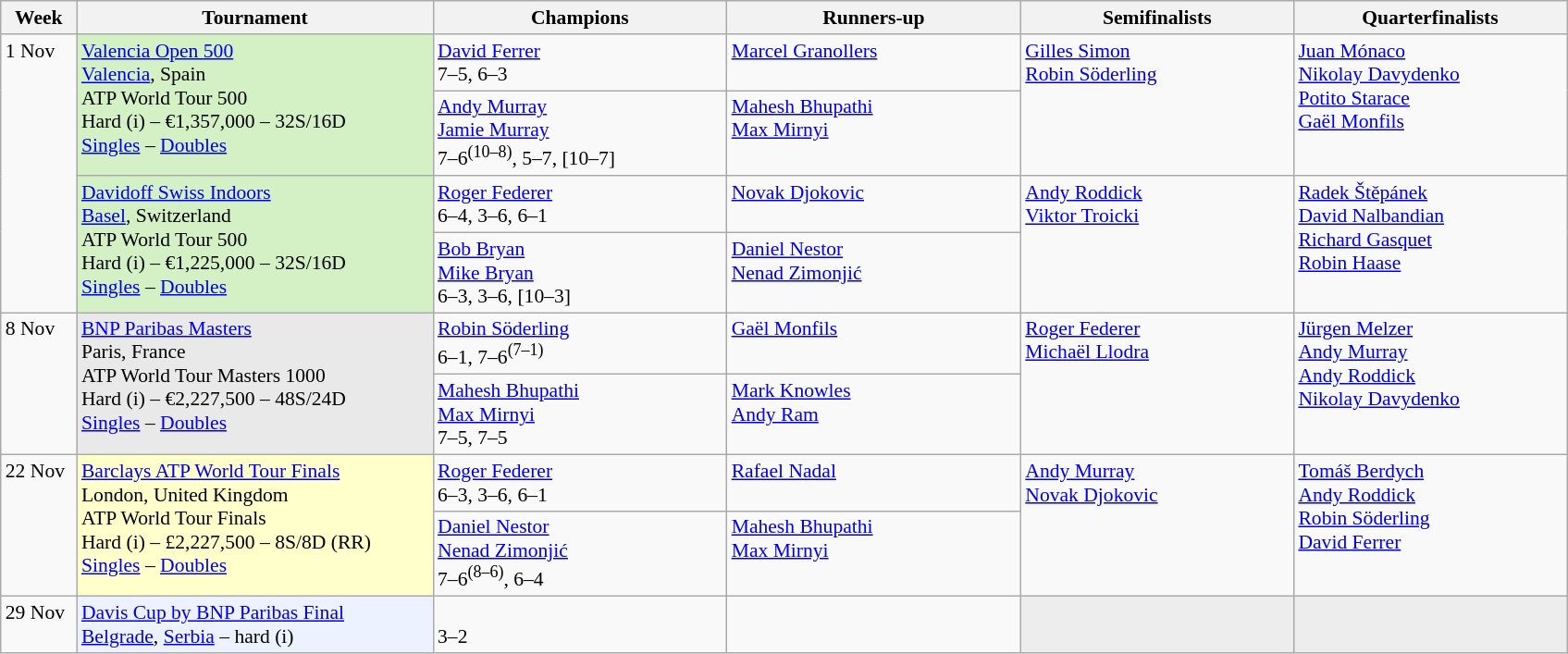<table class=wikitable style=font-size:90%>
<tr>
<th style="width:48px;">Week</th>
<th style="width:250px;">Tournament</th>
<th style="width:205px;">Champions</th>
<th style="width:205px;">Runners-up</th>
<th style="width:190px;">Semifinalists</th>
<th style="width:190px;">Quarterfinalists</th>
</tr>
<tr valign=top>
<td rowspan=4>1 Nov</td>
<td bgcolor=#D4F1C5 rowspan=2><a href='#'>Valencia Open 500</a><br> <a href='#'>Valencia</a>, Spain<br>ATP World Tour 500<br>Hard (i) – €1,357,000 – 32S/16D<br><a href='#'>Singles</a> – <a href='#'>Doubles</a></td>
<td> <a href='#'>David Ferrer</a><br>7–5, 6–3</td>
<td> <a href='#'>Marcel Granollers</a></td>
<td rowspan=2> <a href='#'>Gilles Simon</a><br> <a href='#'>Robin Söderling</a></td>
<td rowspan=2> <a href='#'>Juan Mónaco</a><br>  <a href='#'>Nikolay Davydenko</a><br> <a href='#'>Potito Starace</a><br>  <a href='#'>Gaël Monfils</a></td>
</tr>
<tr valign=top>
<td> <a href='#'>Andy Murray</a><br> <a href='#'>Jamie Murray</a><br>7–6<sup>(10–8)</sup>, 5–7, [10–7]</td>
<td> <a href='#'>Mahesh Bhupathi</a><br> <a href='#'>Max Mirnyi</a></td>
</tr>
<tr valign=top>
<td bgcolor=#D4F1C5 rowspan=2><a href='#'>Davidoff Swiss Indoors</a><br><a href='#'>Basel</a>, Switzerland<br>ATP World Tour 500<br>Hard (i) – €1,225,000 – 32S/16D<br><a href='#'>Singles</a> – <a href='#'>Doubles</a></td>
<td> <a href='#'>Roger Federer</a><br>6–4, 3–6, 6–1</td>
<td> <a href='#'>Novak Djokovic</a></td>
<td rowspan=2> <a href='#'>Andy Roddick</a><br> <a href='#'>Viktor Troicki</a></td>
<td rowspan=2> <a href='#'>Radek Štěpánek</a><br> <a href='#'>David Nalbandian</a><br> <a href='#'>Richard Gasquet</a><br>  <a href='#'>Robin Haase</a></td>
</tr>
<tr valign=top>
<td> <a href='#'>Bob Bryan</a><br> <a href='#'>Mike Bryan</a><br>6–3, 3–6, [10–3]</td>
<td> <a href='#'>Daniel Nestor</a><br> <a href='#'>Nenad Zimonjić</a></td>
</tr>
<tr valign=top>
<td rowspan=2>8 Nov</td>
<td bgcolor=#E9E9E9 rowspan=2><a href='#'>BNP Paribas Masters</a><br> Paris, France<br>ATP World Tour Masters 1000<br>Hard (i) – €2,227,500 – 48S/24D<br><a href='#'>Singles</a> – <a href='#'>Doubles</a></td>
<td> <a href='#'>Robin Söderling</a> <br>6–1, 7–6<sup>(7–1)</sup></td>
<td> <a href='#'>Gaël Monfils</a></td>
<td rowspan=2> <a href='#'>Roger Federer</a><br> <a href='#'>Michaël Llodra</a></td>
<td rowspan=2> <a href='#'>Jürgen Melzer</a><br> <a href='#'>Andy Murray</a> <br> <a href='#'>Andy Roddick</a><br> <a href='#'>Nikolay Davydenko</a></td>
</tr>
<tr valign=top>
<td> <a href='#'>Mahesh Bhupathi</a><br> <a href='#'>Max Mirnyi</a><br>7–5, 7–5</td>
<td> <a href='#'>Mark Knowles</a><br> <a href='#'>Andy Ram</a></td>
</tr>
<tr valign=top>
<td rowspan=2>22 Nov</td>
<td bgcolor=#ffffcc rowspan=2><a href='#'>Barclays ATP World Tour Finals</a><br> London, United Kingdom<br>ATP World Tour Finals<br>Hard (i) – £2,227,500 – 8S/8D (RR)<br><a href='#'>Singles</a> – <a href='#'>Doubles</a></td>
<td> <a href='#'>Roger Federer</a><br>6–3, 3–6, 6–1</td>
<td> <a href='#'>Rafael Nadal</a></td>
<td rowspan=2> <a href='#'>Andy Murray</a><br> <a href='#'>Novak Djokovic</a></td>
<td rowspan=2> <a href='#'>Tomáš Berdych</a><br> <a href='#'>Andy Roddick</a><br> <a href='#'>Robin Söderling</a><br> <a href='#'>David Ferrer</a></td>
</tr>
<tr valign=top>
<td> <a href='#'>Daniel Nestor</a><br> <a href='#'>Nenad Zimonjić</a><br>7–6<sup>(8–6)</sup>, 6–4</td>
<td> <a href='#'>Mahesh Bhupathi</a><br> <a href='#'>Max Mirnyi</a></td>
</tr>
<tr valign=top>
<td>29 Nov</td>
<td bgcolor=#ECF2FF><a href='#'>Davis Cup by BNP Paribas Final</a><br> <a href='#'>Belgrade</a>, <a href='#'>Serbia</a> – hard (i)</td>
<td><br>3–2</td>
<td></td>
<td bgcolor=#ededed></td>
<td bgcolor=#ededed></td>
</tr>
</table>
